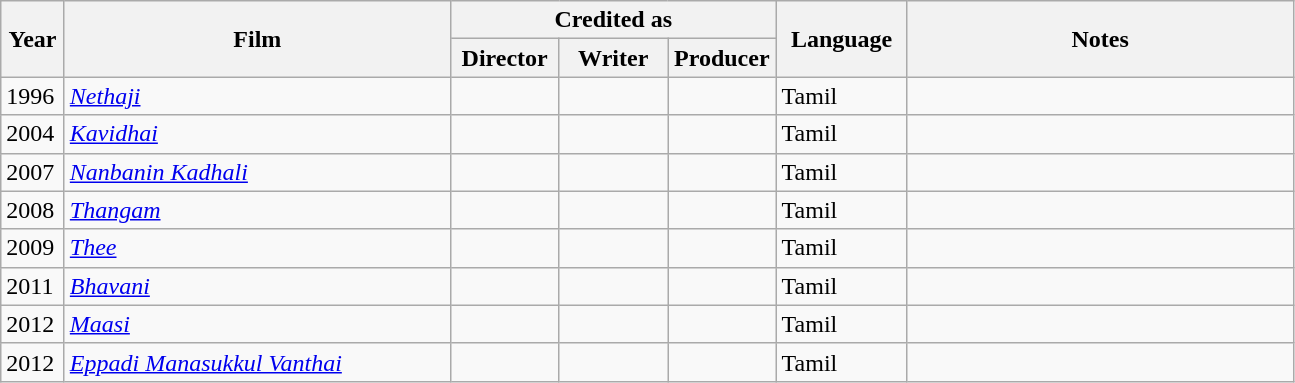<table class="wikitable sortable">
<tr>
<th rowspan="2" style="width:35px;">Year</th>
<th rowspan="2" style="width:250px;">Film</th>
<th colspan="3" style="width:195px;">Credited as</th>
<th rowspan="2" style="text-align:center; width:80px;">Language</th>
<th rowspan="2"  style="text-align:center; width:250px;" class="unsortable">Notes</th>
</tr>
<tr>
<th style="width:65px;">Director</th>
<th width=65>Writer</th>
<th width=65>Producer</th>
</tr>
<tr>
<td>1996</td>
<td><em><a href='#'>Nethaji</a></em></td>
<td style="text-align:center;"></td>
<td style="text-align:center;"></td>
<td style="text-align:center;"></td>
<td>Tamil</td>
<td></td>
</tr>
<tr>
<td>2004</td>
<td><em><a href='#'>Kavidhai</a></em></td>
<td style="text-align:center;"></td>
<td style="text-align:center;"></td>
<td style="text-align:center;"></td>
<td>Tamil</td>
<td></td>
</tr>
<tr>
<td>2007</td>
<td><em><a href='#'>Nanbanin Kadhali</a></em></td>
<td style="text-align:center;"></td>
<td style="text-align:center;"></td>
<td style="text-align:center;"></td>
<td>Tamil</td>
<td></td>
</tr>
<tr>
<td>2008</td>
<td><em><a href='#'>Thangam</a></em></td>
<td style="text-align:center;"></td>
<td style="text-align:center;"></td>
<td style="text-align:center;"></td>
<td>Tamil</td>
<td></td>
</tr>
<tr>
<td>2009</td>
<td><em><a href='#'>Thee</a></em></td>
<td style="text-align:center;"></td>
<td style="text-align:center;"></td>
<td style="text-align:center;"></td>
<td>Tamil</td>
<td></td>
</tr>
<tr>
<td>2011</td>
<td><em><a href='#'>Bhavani</a></em></td>
<td style="text-align:center;"></td>
<td style="text-align:center;"></td>
<td style="text-align:center;"></td>
<td>Tamil</td>
<td></td>
</tr>
<tr>
<td>2012</td>
<td><em><a href='#'>Maasi</a></em></td>
<td style="text-align:center;"></td>
<td style="text-align:center;"></td>
<td style="text-align:center;"></td>
<td>Tamil</td>
<td></td>
</tr>
<tr>
<td>2012</td>
<td><em><a href='#'>Eppadi Manasukkul Vanthai</a></em></td>
<td style="text-align:center;"></td>
<td style="text-align:center;"></td>
<td style="text-align:center;"></td>
<td>Tamil</td>
<td></td>
</tr>
</table>
